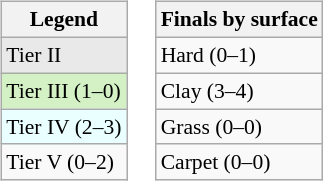<table>
<tr valign=top>
<td><br><table class="wikitable" style=font-size:90%>
<tr>
<th>Legend</th>
</tr>
<tr style="background:#e9e9e9;">
<td>Tier II</td>
</tr>
<tr style="background:#d4f1c5;">
<td>Tier III (1–0)</td>
</tr>
<tr style="background:#eaffff;">
<td>Tier IV (2–3)</td>
</tr>
<tr>
<td>Tier V (0–2)</td>
</tr>
</table>
</td>
<td><br><table class="wikitable" style=font-size:90%>
<tr>
<th>Finals by surface</th>
</tr>
<tr>
<td>Hard (0–1)</td>
</tr>
<tr>
<td>Clay (3–4)</td>
</tr>
<tr>
<td>Grass (0–0)</td>
</tr>
<tr>
<td>Carpet (0–0)</td>
</tr>
</table>
</td>
</tr>
</table>
